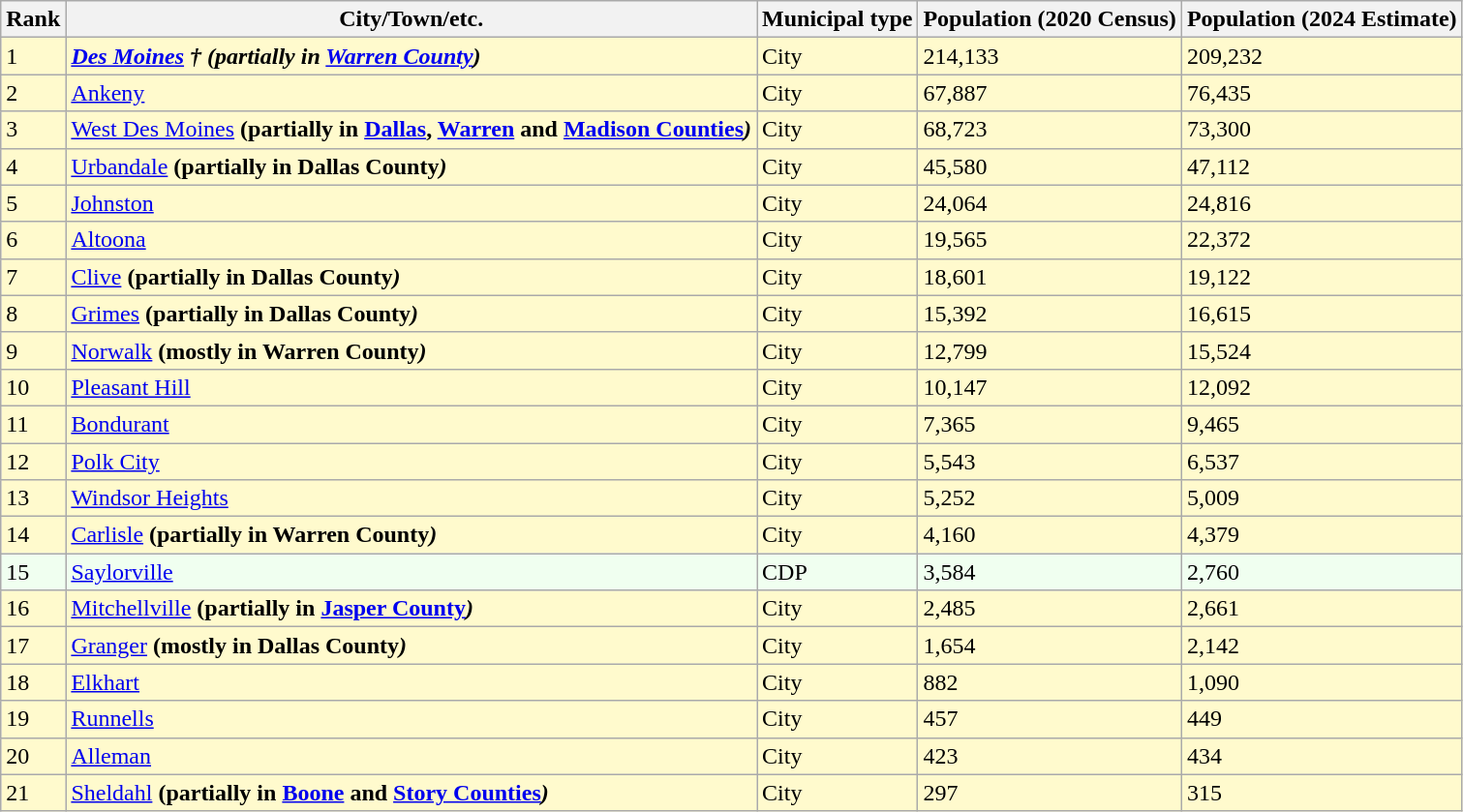<table class="wikitable sortable">
<tr>
<th>Rank</th>
<th>City/Town/etc.</th>
<th>Municipal type</th>
<th>Population (2020 Census)</th>
<th>Population (2024 Estimate)</th>
</tr>
<tr style="background-color:#FFFACD;">
<td>1</td>
<td><strong><em><a href='#'>Des Moines</a><em> †<strong> (</em>partially in <a href='#'>Warren County</a><em>)</td>
<td>City</td>
<td>214,133</td>
<td>209,232</td>
</tr>
<tr style="background-color:#FFFACD;">
<td>2</td>
<td></strong><a href='#'>Ankeny</a><strong></td>
<td>City</td>
<td>67,887</td>
<td>76,435</td>
</tr>
<tr style="background-color:#FFFACD;">
<td>3</td>
<td></strong><a href='#'>West Des Moines</a><strong> (</em>partially in <a href='#'>Dallas</a>, <a href='#'>Warren</a> and <a href='#'>Madison Counties</a><em>)</td>
<td>City</td>
<td>68,723</td>
<td>73,300</td>
</tr>
<tr style="background-color:#FFFACD;">
<td>4</td>
<td></strong><a href='#'>Urbandale</a><strong> (</em>partially in Dallas County<em>)</td>
<td>City</td>
<td>45,580</td>
<td>47,112</td>
</tr>
<tr style="background-color:#FFFACD;">
<td>5</td>
<td></strong><a href='#'>Johnston</a><strong></td>
<td>City</td>
<td>24,064</td>
<td>24,816</td>
</tr>
<tr style="background-color:#FFFACD;">
<td>6</td>
<td></strong><a href='#'>Altoona</a><strong></td>
<td>City</td>
<td>19,565</td>
<td>22,372</td>
</tr>
<tr style="background-color:#FFFACD;">
<td>7</td>
<td></strong><a href='#'>Clive</a><strong> (</em>partially in Dallas County<em>)</td>
<td>City</td>
<td>18,601</td>
<td>19,122</td>
</tr>
<tr style="background-color:#FFFACD;">
<td>8</td>
<td></strong><a href='#'>Grimes</a><strong> (</em>partially in Dallas County<em>)</td>
<td>City</td>
<td>15,392</td>
<td>16,615</td>
</tr>
<tr style="background-color:#FFFACD;">
<td>9</td>
<td></strong><a href='#'>Norwalk</a><strong> (</em>mostly in Warren County<em>)</td>
<td>City</td>
<td>12,799</td>
<td>15,524</td>
</tr>
<tr style="background-color:#FFFACD;">
<td>10</td>
<td></strong><a href='#'>Pleasant Hill</a><strong></td>
<td>City</td>
<td>10,147</td>
<td>12,092</td>
</tr>
<tr style="background-color:#FFFACD;">
<td>11</td>
<td></strong><a href='#'>Bondurant</a><strong></td>
<td>City</td>
<td>7,365</td>
<td>9,465</td>
</tr>
<tr style="background-color:#FFFACD;">
<td>12</td>
<td></strong><a href='#'>Polk City</a><strong></td>
<td>City</td>
<td>5,543</td>
<td>6,537</td>
</tr>
<tr style="background-color:#FFFACD;">
<td>13</td>
<td></strong><a href='#'>Windsor Heights</a><strong></td>
<td>City</td>
<td>5,252</td>
<td>5,009</td>
</tr>
<tr style="background-color:#FFFACD;">
<td>14</td>
<td></strong><a href='#'>Carlisle</a><strong> (</em>partially in Warren County<em>)</td>
<td>City</td>
<td>4,160</td>
<td>4,379</td>
</tr>
<tr style="background-color:#F0FFF0;">
<td>15</td>
<td></strong><a href='#'>Saylorville</a><strong></td>
<td>CDP</td>
<td>3,584</td>
<td>2,760</td>
</tr>
<tr style="background-color:#FFFACD;">
<td>16</td>
<td></strong><a href='#'>Mitchellville</a><strong> (</em>partially in <a href='#'>Jasper County</a><em>)</td>
<td>City</td>
<td>2,485</td>
<td>2,661</td>
</tr>
<tr style="background-color:#FFFACD;">
<td>17</td>
<td></strong><a href='#'>Granger</a><strong> (</em>mostly in Dallas County<em>)</td>
<td>City</td>
<td>1,654</td>
<td>2,142</td>
</tr>
<tr style="background-color:#FFFACD;">
<td>18</td>
<td></strong><a href='#'>Elkhart</a><strong></td>
<td>City</td>
<td>882</td>
<td>1,090</td>
</tr>
<tr style="background-color:#FFFACD;">
<td>19</td>
<td></strong><a href='#'>Runnells</a><strong></td>
<td>City</td>
<td>457</td>
<td>449</td>
</tr>
<tr style="background-color:#FFFACD;">
<td>20</td>
<td></strong><a href='#'>Alleman</a><strong></td>
<td>City</td>
<td>423</td>
<td>434</td>
</tr>
<tr style="background-color:#FFFACD;">
<td>21</td>
<td></strong><a href='#'>Sheldahl</a><strong> (</em>partially in <a href='#'>Boone</a> and <a href='#'>Story Counties</a><em>)</td>
<td>City</td>
<td>297</td>
<td>315</td>
</tr>
</table>
